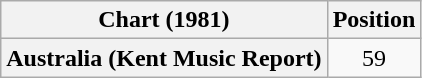<table class="wikitable plainrowheaders" style="text-align:center">
<tr>
<th>Chart (1981)</th>
<th>Position</th>
</tr>
<tr>
<th scope="row">Australia (Kent Music Report)</th>
<td>59</td>
</tr>
</table>
